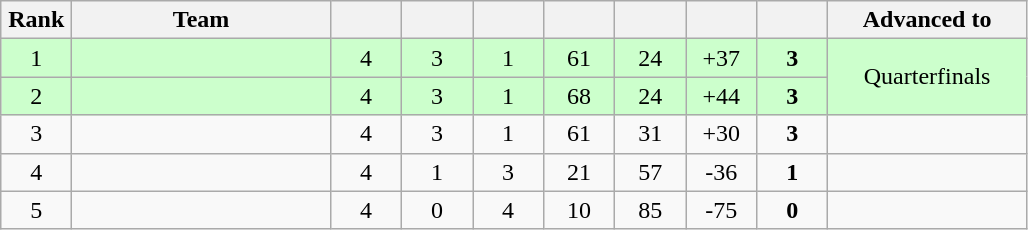<table class="wikitable" style="text-align:center;">
<tr>
<th width=40>Rank</th>
<th width=165>Team</th>
<th width=40></th>
<th width=40></th>
<th width=40></th>
<th width=40></th>
<th width=40></th>
<th width=40></th>
<th width=40></th>
<th width=125>Advanced to</th>
</tr>
<tr style="background:#cfc">
<td>1</td>
<td style="text-align:left;"></td>
<td>4</td>
<td>3</td>
<td>1</td>
<td>61</td>
<td>24</td>
<td>+37</td>
<td><strong>3</strong></td>
<td rowspan="2">Quarterfinals</td>
</tr>
<tr style="background:#cfc">
<td>2</td>
<td style="text-align:left;"></td>
<td>4</td>
<td>3</td>
<td>1</td>
<td>68</td>
<td>24</td>
<td>+44</td>
<td><strong>3</strong></td>
</tr>
<tr>
<td>3</td>
<td style="text-align:left;"></td>
<td>4</td>
<td>3</td>
<td>1</td>
<td>61</td>
<td>31</td>
<td>+30</td>
<td><strong>3</strong></td>
<td></td>
</tr>
<tr>
<td>4</td>
<td style="text-align:left;"></td>
<td>4</td>
<td>1</td>
<td>3</td>
<td>21</td>
<td>57</td>
<td>-36</td>
<td><strong>1</strong></td>
<td></td>
</tr>
<tr>
<td>5</td>
<td style="text-align:left;"></td>
<td>4</td>
<td>0</td>
<td>4</td>
<td>10</td>
<td>85</td>
<td>-75</td>
<td><strong>0</strong></td>
<td></td>
</tr>
</table>
